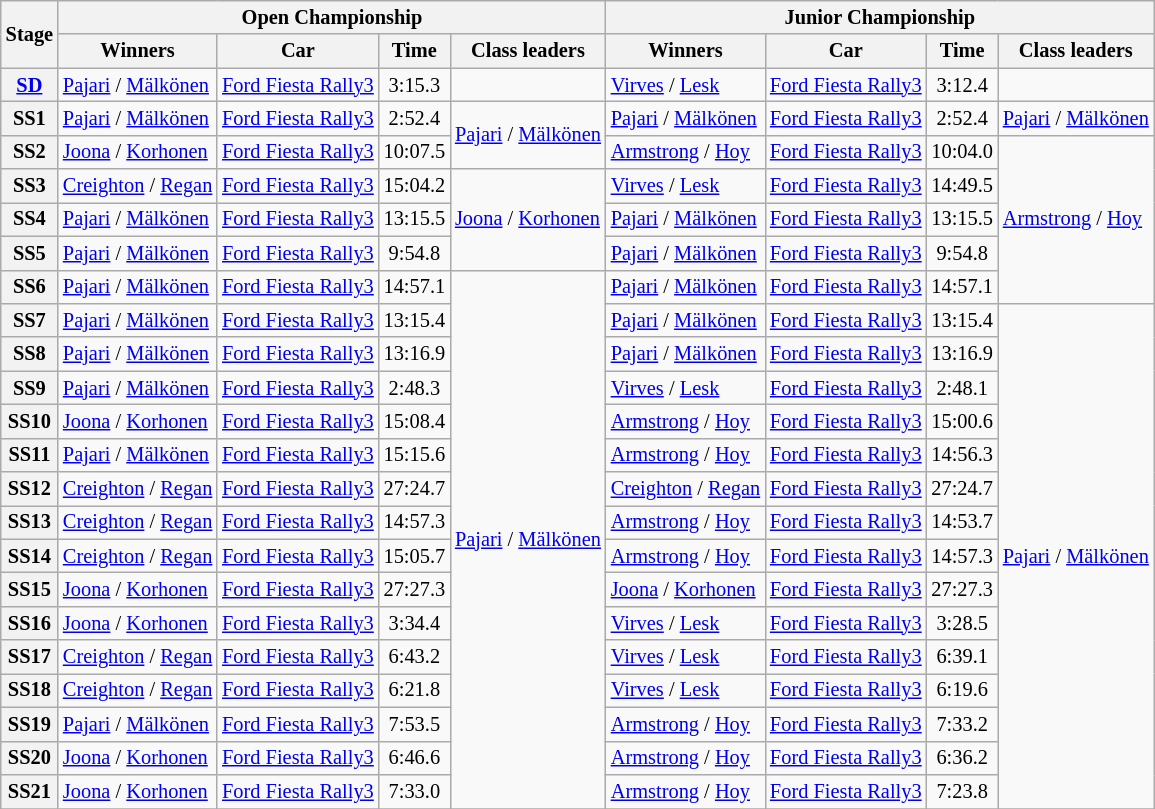<table class="wikitable" style="font-size:85%">
<tr>
<th rowspan="2">Stage</th>
<th colspan="4">Open Championship</th>
<th colspan="4">Junior Championship</th>
</tr>
<tr>
<th>Winners</th>
<th>Car</th>
<th>Time</th>
<th>Class leaders</th>
<th>Winners</th>
<th>Car</th>
<th>Time</th>
<th>Class leaders</th>
</tr>
<tr>
<th><a href='#'>SD</a></th>
<td><a href='#'>Pajari</a> / <a href='#'>Mälkönen</a></td>
<td><a href='#'>Ford Fiesta Rally3</a></td>
<td align="center">3:15.3</td>
<td></td>
<td><a href='#'>Virves</a> / <a href='#'>Lesk</a></td>
<td><a href='#'>Ford Fiesta Rally3</a></td>
<td align="center">3:12.4</td>
<td></td>
</tr>
<tr>
<th>SS1</th>
<td><a href='#'>Pajari</a> / <a href='#'>Mälkönen</a></td>
<td><a href='#'>Ford Fiesta Rally3</a></td>
<td align="center">2:52.4</td>
<td rowspan="2"><a href='#'>Pajari</a> / <a href='#'>Mälkönen</a></td>
<td><a href='#'>Pajari</a> / <a href='#'>Mälkönen</a></td>
<td><a href='#'>Ford Fiesta Rally3</a></td>
<td align="center">2:52.4</td>
<td><a href='#'>Pajari</a> / <a href='#'>Mälkönen</a></td>
</tr>
<tr>
<th>SS2</th>
<td><a href='#'>Joona</a> / <a href='#'>Korhonen</a></td>
<td><a href='#'>Ford Fiesta Rally3</a></td>
<td align="center">10:07.5</td>
<td><a href='#'>Armstrong</a> / <a href='#'>Hoy</a></td>
<td><a href='#'>Ford Fiesta Rally3</a></td>
<td align="center">10:04.0</td>
<td rowspan="5"><a href='#'>Armstrong</a> / <a href='#'>Hoy</a></td>
</tr>
<tr>
<th>SS3</th>
<td><a href='#'>Creighton</a> / <a href='#'>Regan</a></td>
<td><a href='#'>Ford Fiesta Rally3</a></td>
<td align="center">15:04.2</td>
<td rowspan="3"><a href='#'>Joona</a> / <a href='#'>Korhonen</a></td>
<td><a href='#'>Virves</a> / <a href='#'>Lesk</a></td>
<td><a href='#'>Ford Fiesta Rally3</a></td>
<td align="center">14:49.5</td>
</tr>
<tr>
<th>SS4</th>
<td><a href='#'>Pajari</a> / <a href='#'>Mälkönen</a></td>
<td><a href='#'>Ford Fiesta Rally3</a></td>
<td align="center">13:15.5</td>
<td><a href='#'>Pajari</a> / <a href='#'>Mälkönen</a></td>
<td><a href='#'>Ford Fiesta Rally3</a></td>
<td align="center">13:15.5</td>
</tr>
<tr>
<th>SS5</th>
<td><a href='#'>Pajari</a> / <a href='#'>Mälkönen</a></td>
<td><a href='#'>Ford Fiesta Rally3</a></td>
<td align="center">9:54.8</td>
<td><a href='#'>Pajari</a> / <a href='#'>Mälkönen</a></td>
<td><a href='#'>Ford Fiesta Rally3</a></td>
<td align="center">9:54.8</td>
</tr>
<tr>
<th>SS6</th>
<td><a href='#'>Pajari</a> / <a href='#'>Mälkönen</a></td>
<td><a href='#'>Ford Fiesta Rally3</a></td>
<td align="center">14:57.1</td>
<td rowspan="16"><a href='#'>Pajari</a> / <a href='#'>Mälkönen</a></td>
<td><a href='#'>Pajari</a> / <a href='#'>Mälkönen</a></td>
<td><a href='#'>Ford Fiesta Rally3</a></td>
<td align="center">14:57.1</td>
</tr>
<tr>
<th>SS7</th>
<td><a href='#'>Pajari</a> / <a href='#'>Mälkönen</a></td>
<td><a href='#'>Ford Fiesta Rally3</a></td>
<td align="center">13:15.4</td>
<td><a href='#'>Pajari</a> / <a href='#'>Mälkönen</a></td>
<td><a href='#'>Ford Fiesta Rally3</a></td>
<td align="center">13:15.4</td>
<td rowspan="15"><a href='#'>Pajari</a> / <a href='#'>Mälkönen</a></td>
</tr>
<tr>
<th>SS8</th>
<td><a href='#'>Pajari</a> / <a href='#'>Mälkönen</a></td>
<td><a href='#'>Ford Fiesta Rally3</a></td>
<td align="center">13:16.9</td>
<td><a href='#'>Pajari</a> / <a href='#'>Mälkönen</a></td>
<td><a href='#'>Ford Fiesta Rally3</a></td>
<td align="center">13:16.9</td>
</tr>
<tr>
<th>SS9</th>
<td><a href='#'>Pajari</a> / <a href='#'>Mälkönen</a></td>
<td><a href='#'>Ford Fiesta Rally3</a></td>
<td align="center">2:48.3</td>
<td><a href='#'>Virves</a> / <a href='#'>Lesk</a></td>
<td><a href='#'>Ford Fiesta Rally3</a></td>
<td align="center">2:48.1</td>
</tr>
<tr>
<th>SS10</th>
<td><a href='#'>Joona</a> / <a href='#'>Korhonen</a></td>
<td><a href='#'>Ford Fiesta Rally3</a></td>
<td align="center">15:08.4</td>
<td><a href='#'>Armstrong</a> / <a href='#'>Hoy</a></td>
<td><a href='#'>Ford Fiesta Rally3</a></td>
<td align="center">15:00.6</td>
</tr>
<tr>
<th>SS11</th>
<td><a href='#'>Pajari</a> / <a href='#'>Mälkönen</a></td>
<td><a href='#'>Ford Fiesta Rally3</a></td>
<td align="center">15:15.6</td>
<td><a href='#'>Armstrong</a> / <a href='#'>Hoy</a></td>
<td><a href='#'>Ford Fiesta Rally3</a></td>
<td align="center">14:56.3</td>
</tr>
<tr>
<th>SS12</th>
<td><a href='#'>Creighton</a> / <a href='#'>Regan</a></td>
<td><a href='#'>Ford Fiesta Rally3</a></td>
<td align="center">27:24.7</td>
<td><a href='#'>Creighton</a> / <a href='#'>Regan</a></td>
<td><a href='#'>Ford Fiesta Rally3</a></td>
<td align="center">27:24.7</td>
</tr>
<tr>
<th>SS13</th>
<td><a href='#'>Creighton</a> / <a href='#'>Regan</a></td>
<td><a href='#'>Ford Fiesta Rally3</a></td>
<td align="center">14:57.3</td>
<td><a href='#'>Armstrong</a> / <a href='#'>Hoy</a></td>
<td><a href='#'>Ford Fiesta Rally3</a></td>
<td align="center">14:53.7</td>
</tr>
<tr>
<th>SS14</th>
<td><a href='#'>Creighton</a> / <a href='#'>Regan</a></td>
<td><a href='#'>Ford Fiesta Rally3</a></td>
<td align="center">15:05.7</td>
<td><a href='#'>Armstrong</a> / <a href='#'>Hoy</a></td>
<td><a href='#'>Ford Fiesta Rally3</a></td>
<td align="center">14:57.3</td>
</tr>
<tr>
<th>SS15</th>
<td><a href='#'>Joona</a> / <a href='#'>Korhonen</a></td>
<td><a href='#'>Ford Fiesta Rally3</a></td>
<td align="center">27:27.3</td>
<td><a href='#'>Joona</a> / <a href='#'>Korhonen</a></td>
<td><a href='#'>Ford Fiesta Rally3</a></td>
<td align="center">27:27.3</td>
</tr>
<tr>
<th>SS16</th>
<td><a href='#'>Joona</a> / <a href='#'>Korhonen</a></td>
<td><a href='#'>Ford Fiesta Rally3</a></td>
<td align="center">3:34.4</td>
<td><a href='#'>Virves</a> / <a href='#'>Lesk</a></td>
<td><a href='#'>Ford Fiesta Rally3</a></td>
<td align="center">3:28.5</td>
</tr>
<tr>
<th>SS17</th>
<td><a href='#'>Creighton</a> / <a href='#'>Regan</a></td>
<td><a href='#'>Ford Fiesta Rally3</a></td>
<td align="center">6:43.2</td>
<td><a href='#'>Virves</a> / <a href='#'>Lesk</a></td>
<td><a href='#'>Ford Fiesta Rally3</a></td>
<td align="center">6:39.1</td>
</tr>
<tr>
<th>SS18</th>
<td><a href='#'>Creighton</a> / <a href='#'>Regan</a></td>
<td><a href='#'>Ford Fiesta Rally3</a></td>
<td align="center">6:21.8</td>
<td><a href='#'>Virves</a> / <a href='#'>Lesk</a></td>
<td><a href='#'>Ford Fiesta Rally3</a></td>
<td align="center">6:19.6</td>
</tr>
<tr>
<th>SS19</th>
<td><a href='#'>Pajari</a> / <a href='#'>Mälkönen</a></td>
<td><a href='#'>Ford Fiesta Rally3</a></td>
<td align="center">7:53.5</td>
<td><a href='#'>Armstrong</a> / <a href='#'>Hoy</a></td>
<td><a href='#'>Ford Fiesta Rally3</a></td>
<td align="center">7:33.2</td>
</tr>
<tr>
<th>SS20</th>
<td><a href='#'>Joona</a> / <a href='#'>Korhonen</a></td>
<td><a href='#'>Ford Fiesta Rally3</a></td>
<td align="center">6:46.6</td>
<td><a href='#'>Armstrong</a> / <a href='#'>Hoy</a></td>
<td><a href='#'>Ford Fiesta Rally3</a></td>
<td align="center">6:36.2</td>
</tr>
<tr>
<th>SS21</th>
<td><a href='#'>Joona</a> / <a href='#'>Korhonen</a></td>
<td><a href='#'>Ford Fiesta Rally3</a></td>
<td align="center">7:33.0</td>
<td><a href='#'>Armstrong</a> / <a href='#'>Hoy</a></td>
<td><a href='#'>Ford Fiesta Rally3</a></td>
<td align="center">7:23.8</td>
</tr>
<tr>
</tr>
</table>
